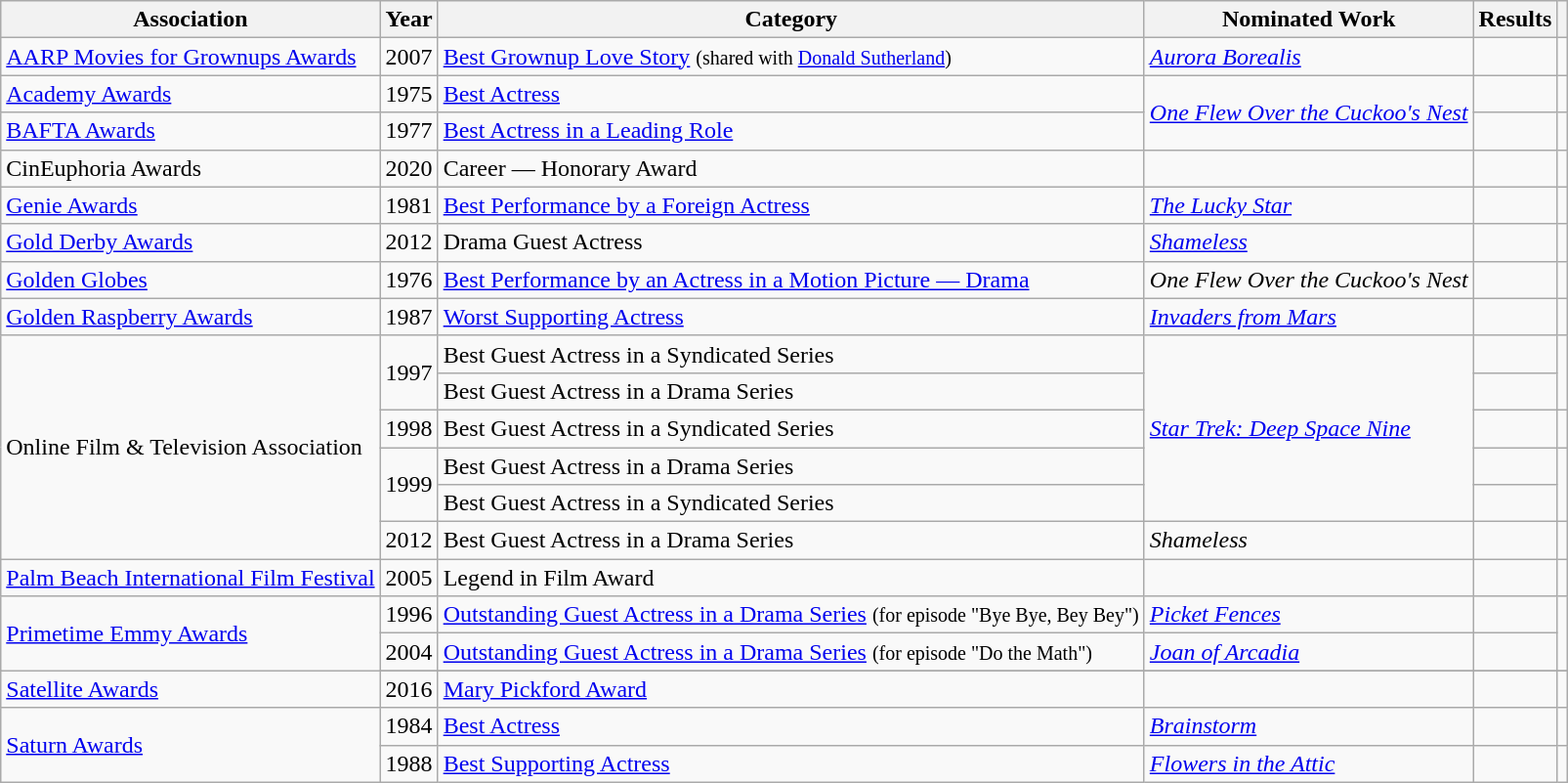<table class="wikitable">
<tr>
<th>Association</th>
<th>Year</th>
<th>Category</th>
<th>Nominated Work</th>
<th>Results</th>
<th></th>
</tr>
<tr>
<td><a href='#'>AARP Movies for Grownups Awards</a></td>
<td>2007</td>
<td><a href='#'>Best Grownup Love Story</a> <small>(shared with <a href='#'>Donald Sutherland</a>)</small></td>
<td><em><a href='#'>Aurora Borealis</a></em></td>
<td></td>
<td></td>
</tr>
<tr>
<td><a href='#'>Academy Awards</a></td>
<td>1975</td>
<td><a href='#'>Best Actress</a></td>
<td rowspan="2"><em><a href='#'>One Flew Over the Cuckoo's Nest</a></em></td>
<td></td>
<td></td>
</tr>
<tr>
<td><a href='#'>BAFTA Awards</a></td>
<td>1977</td>
<td><a href='#'>Best Actress in a Leading Role</a></td>
<td></td>
<td></td>
</tr>
<tr>
<td>CinEuphoria Awards</td>
<td>2020</td>
<td>Career — Honorary Award</td>
<td></td>
<td></td>
<td></td>
</tr>
<tr>
<td><a href='#'>Genie Awards</a></td>
<td>1981</td>
<td><a href='#'>Best Performance by a Foreign Actress</a></td>
<td><em><a href='#'>The Lucky Star</a></em></td>
<td></td>
<td></td>
</tr>
<tr>
<td><a href='#'>Gold Derby Awards</a></td>
<td>2012</td>
<td>Drama Guest Actress</td>
<td><em><a href='#'>Shameless</a></em></td>
<td></td>
<td></td>
</tr>
<tr>
<td><a href='#'>Golden Globes</a></td>
<td>1976</td>
<td><a href='#'>Best Performance by an Actress in a Motion Picture — Drama</a></td>
<td><em>One Flew Over the Cuckoo's Nest</em></td>
<td></td>
<td></td>
</tr>
<tr>
<td><a href='#'>Golden Raspberry Awards</a></td>
<td>1987</td>
<td><a href='#'>Worst Supporting Actress</a></td>
<td><em><a href='#'>Invaders from Mars</a></em></td>
<td></td>
<td><br></td>
</tr>
<tr>
<td rowspan="6">Online Film & Television Association</td>
<td rowspan="2">1997</td>
<td>Best Guest Actress in a Syndicated Series</td>
<td rowspan="5"><em><a href='#'>Star Trek: Deep Space Nine</a></em></td>
<td></td>
<td rowspan="2"></td>
</tr>
<tr>
<td>Best Guest Actress in a Drama Series</td>
<td></td>
</tr>
<tr>
<td>1998</td>
<td>Best Guest Actress in a Syndicated Series</td>
<td></td>
<td></td>
</tr>
<tr>
<td rowspan="2">1999</td>
<td>Best Guest Actress in a Drama Series</td>
<td></td>
<td rowspan="2"></td>
</tr>
<tr>
<td>Best Guest Actress in a Syndicated Series</td>
<td></td>
</tr>
<tr>
<td>2012</td>
<td>Best Guest Actress in a Drama Series</td>
<td><em>Shameless</em></td>
<td></td>
<td></td>
</tr>
<tr>
<td><a href='#'>Palm Beach International Film Festival</a></td>
<td>2005</td>
<td>Legend in Film Award</td>
<td></td>
<td></td>
<td></td>
</tr>
<tr>
<td rowspan="2"><a href='#'>Primetime Emmy Awards</a></td>
<td>1996</td>
<td><a href='#'>Outstanding Guest Actress in a Drama Series</a> <small>(for episode "Bye Bye, Bey Bey")</small></td>
<td><em><a href='#'>Picket Fences</a></em></td>
<td></td>
<td rowspan="2"></td>
</tr>
<tr>
<td>2004</td>
<td><a href='#'>Outstanding Guest Actress in a Drama Series</a> <small>(for episode "Do the Math")</small></td>
<td><em><a href='#'>Joan of Arcadia</a></em></td>
<td></td>
</tr>
<tr>
<td rowspan="2"><a href='#'>Satellite Awards</a><br></td>
</tr>
<tr>
<td>2016</td>
<td><a href='#'>Mary Pickford Award</a></td>
<td></td>
<td></td>
<td></td>
</tr>
<tr>
<td rowspan="2"><a href='#'>Saturn Awards</a></td>
<td>1984</td>
<td><a href='#'>Best Actress</a></td>
<td><em><a href='#'>Brainstorm</a></em></td>
<td></td>
<td></td>
</tr>
<tr>
<td>1988</td>
<td><a href='#'>Best Supporting Actress</a></td>
<td><em><a href='#'>Flowers in the Attic</a></em></td>
<td></td>
<td></td>
</tr>
</table>
